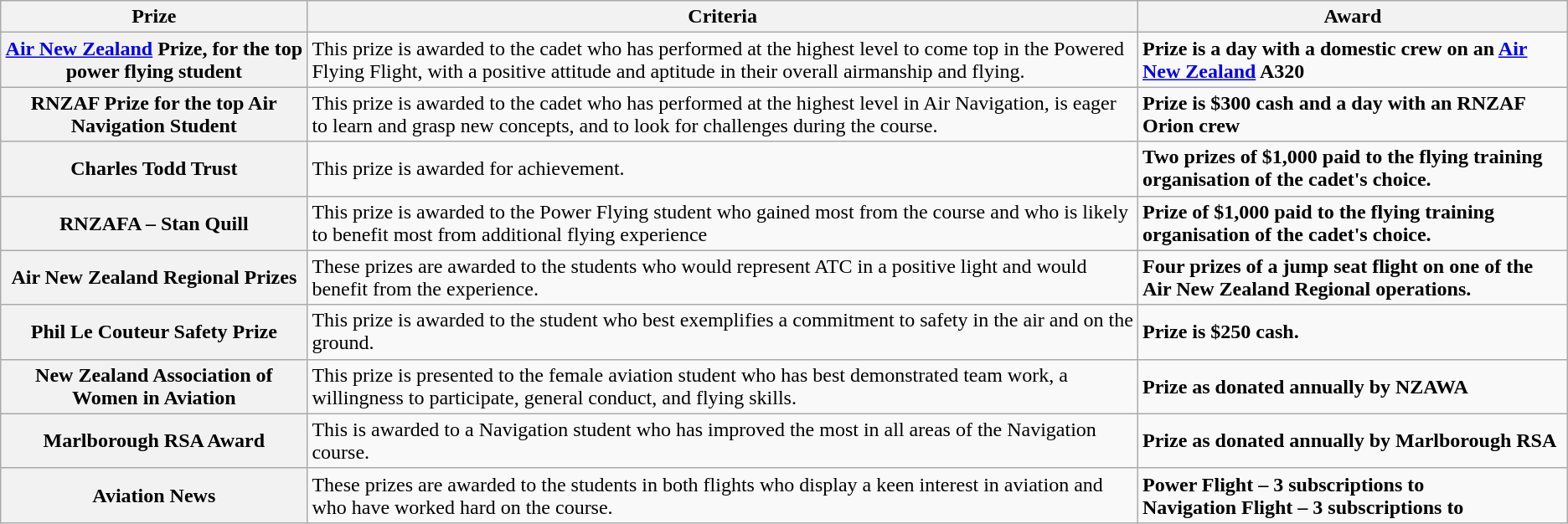<table class="wikitable mw-collapsible mw-collapsed">
<tr>
<th>Prize</th>
<th>Criteria</th>
<th>Award</th>
</tr>
<tr>
<th><a href='#'>Air New Zealand</a> Prize, for the top power flying student</th>
<td>This prize is awarded to the cadet who has performed at the highest level to come top in the Powered Flying Flight, with a positive attitude and aptitude in their overall airmanship and flying.</td>
<td><strong>Prize is a day with a domestic crew on an <a href='#'>Air New Zealand</a> A320</strong></td>
</tr>
<tr>
<th>RNZAF Prize for the top Air Navigation Student</th>
<td>This prize is awarded to the cadet who has performed at the highest level in Air Navigation, is eager to learn and grasp new concepts, and to look for challenges during the course.</td>
<td><strong>Prize is $300 cash and a day with an RNZAF Orion crew</strong></td>
</tr>
<tr>
<th>Charles Todd Trust</th>
<td>This prize is awarded for achievement.</td>
<td><strong>Two prizes of $1,000 paid to the flying training organisation of the cadet's choice.</strong></td>
</tr>
<tr>
<th>RNZAFA – Stan Quill</th>
<td>This prize is awarded to the Power Flying student who gained most from the course and who is likely to benefit most from additional flying experience</td>
<td><strong>Prize of $1,000 paid to the flying training organisation of the cadet's choice.</strong></td>
</tr>
<tr>
<th>Air New Zealand Regional Prizes</th>
<td>These prizes are awarded to the students who would represent ATC in a positive light and would benefit from the experience.</td>
<td><strong>Four prizes of a jump seat flight on one of the Air New Zealand Regional operations.</strong></td>
</tr>
<tr>
<th>Phil Le Couteur Safety Prize</th>
<td>This prize is awarded to the student who best exemplifies a commitment to safety in the air and on the ground.</td>
<td><strong>Prize is $250 cash.</strong></td>
</tr>
<tr>
<th>New Zealand Association of Women in Aviation</th>
<td>This prize is presented to the female aviation student who has best demonstrated team work, a willingness to participate, general conduct, and flying skills.</td>
<td><strong>Prize as donated annually by NZAWA</strong></td>
</tr>
<tr>
<th>Marlborough RSA Award</th>
<td>This is awarded to a Navigation student who has improved the most in all areas of the Navigation course.</td>
<td><strong>Prize as donated annually by Marlborough RSA</strong></td>
</tr>
<tr>
<th>Aviation News</th>
<td>These prizes are awarded to the students in both flights who display a keen interest in aviation and who have worked hard on the course.</td>
<td><strong>Power Flight – 3 subscriptions to </strong><br><strong>Navigation Flight – 3 subscriptions to </strong></td>
</tr>
</table>
